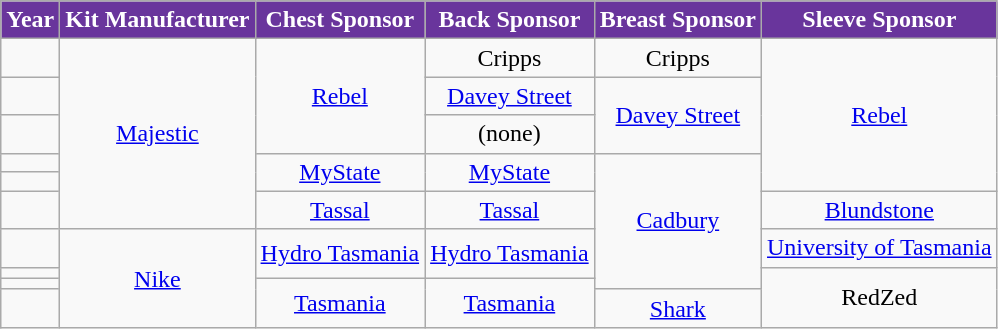<table class="wikitable">
<tr>
<th style="background:#69359C; color:white;">Year</th>
<th style="background:#69359C; color:white;">Kit Manufacturer</th>
<th style="background:#69359C; color:white;">Chest Sponsor</th>
<th style="background:#69359C; color:white;">Back Sponsor</th>
<th style="background:#69359C; color:white;">Breast Sponsor</th>
<th style="background:#69359C; color:white;">Sleeve Sponsor</th>
</tr>
<tr align=center>
<td></td>
<td rowspan="6"><a href='#'>Majestic</a></td>
<td rowspan="3"><a href='#'>Rebel</a></td>
<td>Cripps</td>
<td>Cripps</td>
<td rowspan="5"><a href='#'>Rebel</a></td>
</tr>
<tr align=center>
<td></td>
<td><a href='#'>Davey Street</a></td>
<td rowspan="2"><a href='#'>Davey Street</a></td>
</tr>
<tr align=center>
<td></td>
<td>(none)</td>
</tr>
<tr align=center>
<td></td>
<td rowspan="2"><a href='#'>MyState</a></td>
<td rowspan="2"><a href='#'>MyState</a></td>
<td rowspan="6"><a href='#'>Cadbury</a></td>
</tr>
<tr align=center>
<td></td>
</tr>
<tr align=center>
<td></td>
<td><a href='#'>Tassal</a></td>
<td><a href='#'>Tassal</a></td>
<td><a href='#'>Blundstone</a></td>
</tr>
<tr align=center>
<td></td>
<td rowspan="4"><a href='#'>Nike</a></td>
<td rowspan="2"><a href='#'>Hydro Tasmania</a></td>
<td rowspan="2"><a href='#'>Hydro Tasmania</a></td>
<td><a href='#'>University of Tasmania</a></td>
</tr>
<tr align=center>
<td></td>
<td rowspan="3">RedZed</td>
</tr>
<tr align=center>
<td></td>
<td rowspan="2"><a href='#'>Tasmania</a></td>
<td rowspan="2"><a href='#'>Tasmania</a></td>
</tr>
<tr align=center>
<td></td>
<td><a href='#'>Shark</a></td>
</tr>
</table>
